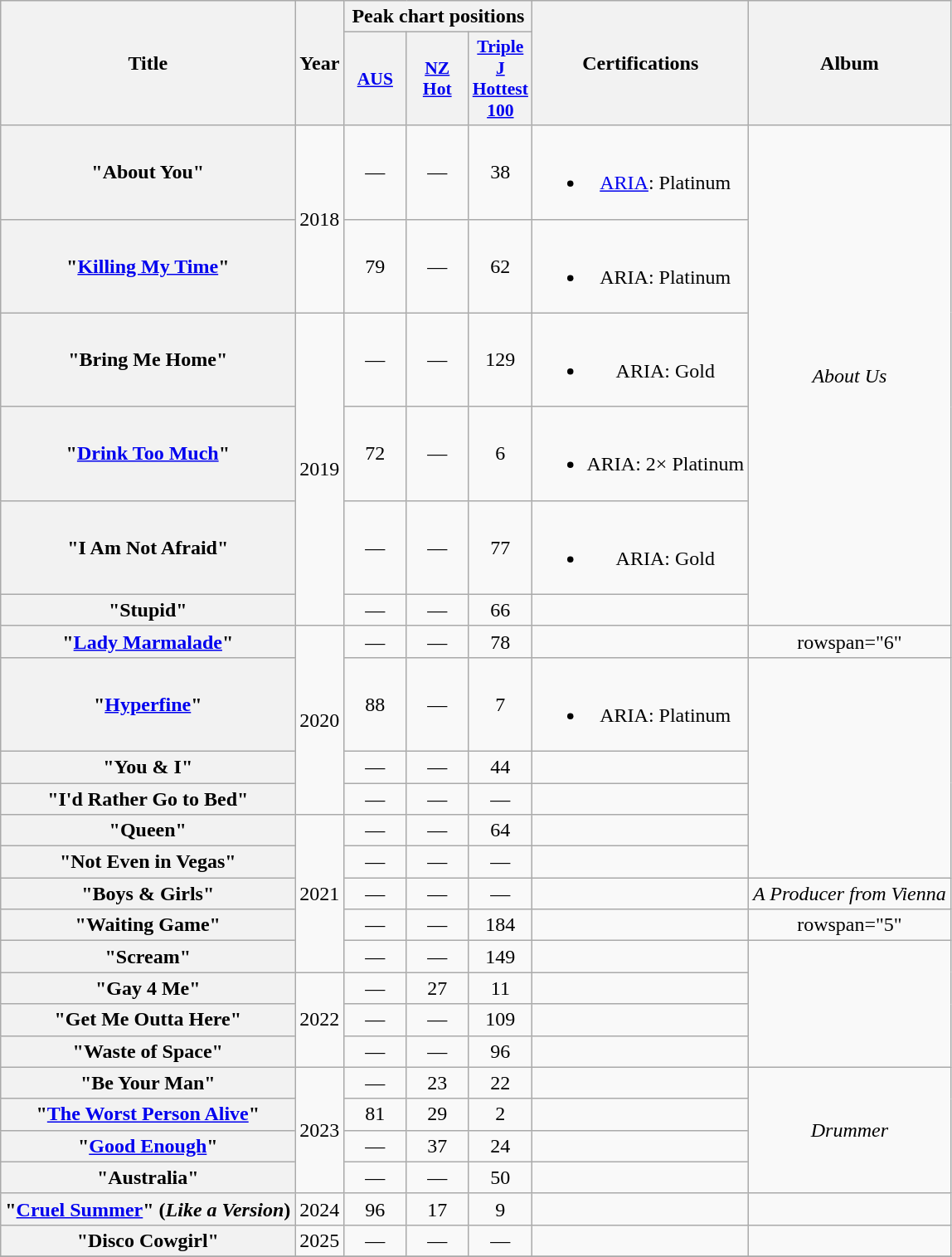<table class="wikitable plainrowheaders" style="text-align:center">
<tr>
<th scope="col" rowspan="2">Title</th>
<th scope="col" rowspan="2">Year</th>
<th scope="col" colspan="3">Peak chart positions</th>
<th scope="col" rowspan="2">Certifications</th>
<th scope="col" rowspan="2">Album</th>
</tr>
<tr>
<th scope="col" style="width:3em;font-size:90%;"><a href='#'>AUS</a><br></th>
<th scope="col" style="width:3em;font-size:90%;"><a href='#'>NZ<br>Hot</a><br></th>
<th scope="col" style="width:3em;font-size:90%;"><a href='#'>Triple J Hottest 100</a><br></th>
</tr>
<tr>
<th scope="row">"About You"</th>
<td rowspan="2">2018</td>
<td>—</td>
<td>—</td>
<td>38</td>
<td><br><ul><li><a href='#'>ARIA</a>: Platinum</li></ul></td>
<td rowspan="6"><em>About Us</em></td>
</tr>
<tr>
<th scope="row">"<a href='#'>Killing My Time</a>"</th>
<td>79</td>
<td>—</td>
<td>62</td>
<td><br><ul><li>ARIA: Platinum</li></ul></td>
</tr>
<tr>
<th scope="row">"Bring Me Home"</th>
<td rowspan="4">2019</td>
<td>—</td>
<td>—</td>
<td>129</td>
<td><br><ul><li>ARIA: Gold</li></ul></td>
</tr>
<tr>
<th scope="row">"<a href='#'>Drink Too Much</a>"</th>
<td>72</td>
<td>—</td>
<td>6</td>
<td><br><ul><li>ARIA: 2× Platinum </li></ul></td>
</tr>
<tr>
<th scope="row">"I Am Not Afraid"</th>
<td>—</td>
<td>—</td>
<td>77</td>
<td><br><ul><li>ARIA: Gold</li></ul></td>
</tr>
<tr>
<th scope="row">"Stupid"</th>
<td>—</td>
<td>—</td>
<td>66</td>
<td></td>
</tr>
<tr>
<th scope="row">"<a href='#'>Lady Marmalade</a>"<br></th>
<td rowspan="4">2020</td>
<td>—</td>
<td>—</td>
<td>78</td>
<td></td>
<td>rowspan="6" </td>
</tr>
<tr>
<th scope="row">"<a href='#'>Hyperfine</a>"</th>
<td>88</td>
<td>—</td>
<td>7</td>
<td><br><ul><li>ARIA: Platinum</li></ul></td>
</tr>
<tr>
<th scope="row">"You & I"</th>
<td>—</td>
<td>—</td>
<td>44</td>
<td></td>
</tr>
<tr>
<th scope="row">"I'd Rather Go to Bed"</th>
<td>—</td>
<td>—</td>
<td>—</td>
<td></td>
</tr>
<tr>
<th scope="row">"Queen"<br></th>
<td rowspan="5">2021</td>
<td>—</td>
<td>—</td>
<td>64</td>
<td></td>
</tr>
<tr>
<th scope="row">"Not Even in Vegas"<br></th>
<td>—</td>
<td>—</td>
<td>—</td>
<td></td>
</tr>
<tr>
<th scope="row">"Boys & Girls"<br></th>
<td>—</td>
<td>—</td>
<td>—</td>
<td></td>
<td><em>A Producer from Vienna</em></td>
</tr>
<tr>
<th scope="row">"Waiting Game"<br></th>
<td>—</td>
<td>—</td>
<td>184</td>
<td></td>
<td>rowspan="5" </td>
</tr>
<tr>
<th scope="row">"Scream"<br></th>
<td>—</td>
<td>—</td>
<td>149</td>
<td></td>
</tr>
<tr>
<th scope="row">"Gay 4 Me"<br></th>
<td rowspan="3">2022</td>
<td>—</td>
<td>27</td>
<td>11</td>
<td></td>
</tr>
<tr>
<th scope="row">"Get Me Outta Here"</th>
<td>—</td>
<td>—</td>
<td>109</td>
<td></td>
</tr>
<tr>
<th scope="row">"Waste of Space"</th>
<td>—</td>
<td>—</td>
<td>96</td>
<td></td>
</tr>
<tr>
<th scope="row">"Be Your Man"</th>
<td rowspan="4">2023</td>
<td>—</td>
<td>23</td>
<td>22</td>
<td></td>
<td rowspan="4"><em>Drummer</em></td>
</tr>
<tr>
<th scope="row">"<a href='#'>The Worst Person Alive</a>"</th>
<td>81</td>
<td>29</td>
<td>2</td>
<td></td>
</tr>
<tr>
<th scope="row">"<a href='#'>Good Enough</a>"</th>
<td>—</td>
<td>37</td>
<td>24</td>
<td></td>
</tr>
<tr>
<th scope="row">"Australia"</th>
<td>—</td>
<td>—</td>
<td>50</td>
<td></td>
</tr>
<tr>
<th scope="row">"<a href='#'>Cruel Summer</a>" (<em>Like a Version</em>)</th>
<td>2024</td>
<td>96</td>
<td>17</td>
<td>9</td>
<td></td>
<td></td>
</tr>
<tr>
<th scope="row">"Disco Cowgirl"</th>
<td rowspan="1">2025</td>
<td>—</td>
<td>—</td>
<td>—</td>
<td></td>
<td></td>
</tr>
<tr>
</tr>
</table>
